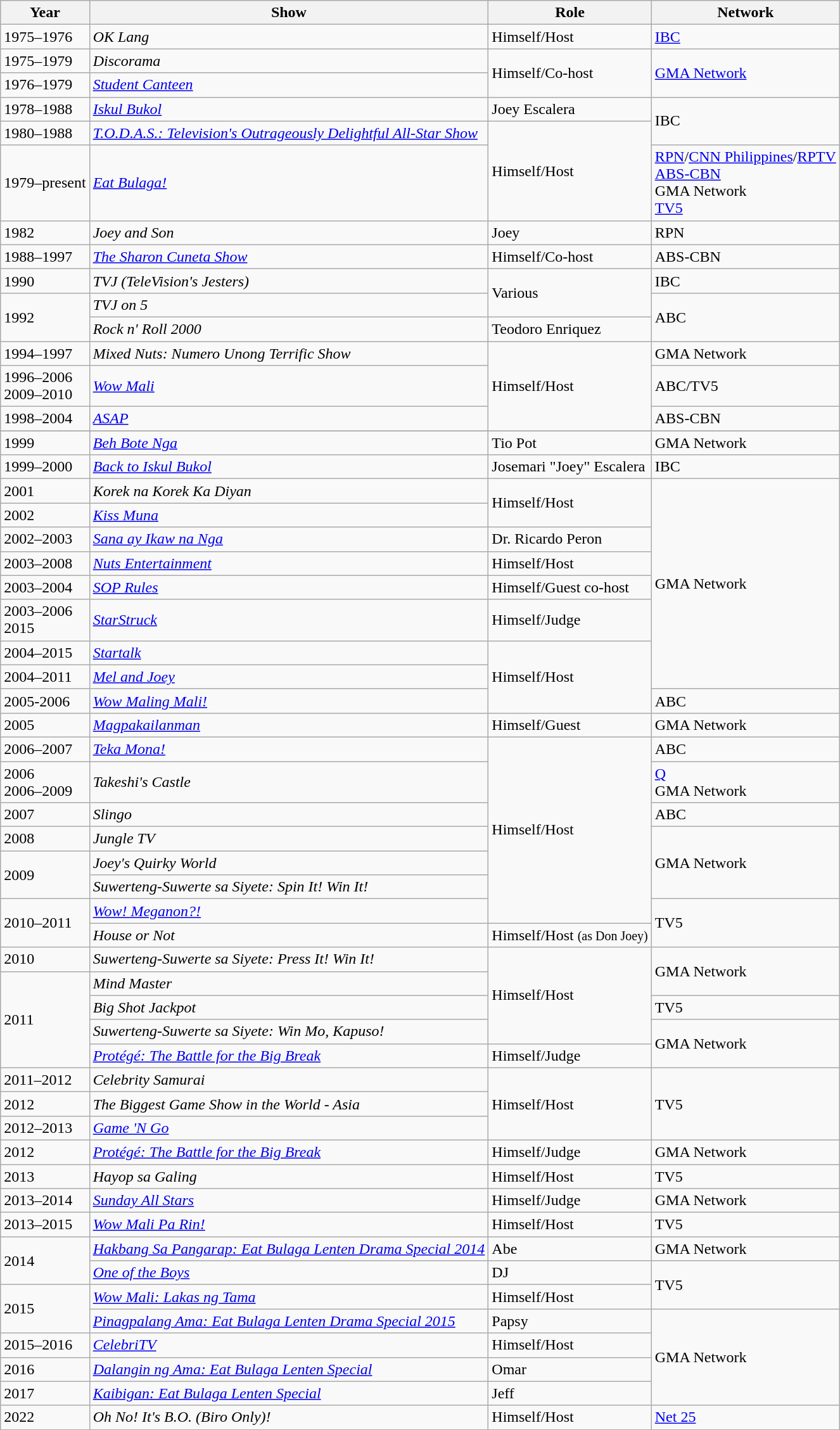<table class="wikitable sortable">
<tr>
<th>Year</th>
<th>Show</th>
<th>Role</th>
<th>Network</th>
</tr>
<tr>
<td>1975–1976</td>
<td><em>OK Lang</em></td>
<td>Himself/Host</td>
<td><a href='#'>IBC</a></td>
</tr>
<tr>
<td>1975–1979</td>
<td><em>Discorama</em></td>
<td rowspan="2">Himself/Co-host</td>
<td rowspan="2"><a href='#'>GMA Network</a></td>
</tr>
<tr>
<td>1976–1979</td>
<td><em><a href='#'>Student Canteen</a></em></td>
</tr>
<tr>
<td>1978–1988</td>
<td><em><a href='#'>Iskul Bukol</a></em></td>
<td>Joey Escalera</td>
<td rowspan="2">IBC</td>
</tr>
<tr>
<td>1980–1988</td>
<td><em><a href='#'>T.O.D.A.S.: Television's Outrageously Delightful All-Star Show</a></em></td>
<td rowspan="2">Himself/Host</td>
</tr>
<tr>
<td>1979–present</td>
<td><em><a href='#'>Eat Bulaga!</a></em></td>
<td><a href='#'>RPN</a>/<a href='#'>CNN Philippines</a>/<a href='#'>RPTV</a><br><a href='#'>ABS-CBN</a><br>GMA Network<br><a href='#'>TV5</a></td>
</tr>
<tr>
<td>1982</td>
<td><em>Joey and Son</em></td>
<td>Joey</td>
<td>RPN</td>
</tr>
<tr>
<td>1988–1997</td>
<td><em><a href='#'>The Sharon Cuneta Show</a></em></td>
<td>Himself/Co-host</td>
<td>ABS-CBN</td>
</tr>
<tr>
<td>1990</td>
<td><em>TVJ (TeleVision's Jesters)</em></td>
<td rowspan="2">Various</td>
<td>IBC</td>
</tr>
<tr>
<td rowspan="2">1992</td>
<td><em>TVJ on 5</em></td>
<td rowspan="2">ABC</td>
</tr>
<tr>
<td><em>Rock n' Roll 2000</em></td>
<td>Teodoro Enriquez</td>
</tr>
<tr>
<td>1994–1997</td>
<td><em>Mixed Nuts: Numero Unong Terrific Show</em></td>
<td rowspan="3">Himself/Host</td>
<td>GMA Network</td>
</tr>
<tr>
<td>1996–2006<br>2009–2010</td>
<td><em><a href='#'>Wow Mali</a></em></td>
<td>ABC/TV5</td>
</tr>
<tr>
<td>1998–2004</td>
<td><em><a href='#'>ASAP</a></em></td>
<td>ABS-CBN</td>
</tr>
<tr>
</tr>
<tr>
<td>1999</td>
<td><em><a href='#'>Beh Bote Nga</a></em></td>
<td>Tio Pot</td>
<td>GMA Network</td>
</tr>
<tr>
<td>1999–2000</td>
<td><em><a href='#'>Back to Iskul Bukol</a></em></td>
<td>Josemari "Joey" Escalera</td>
<td>IBC</td>
</tr>
<tr>
<td>2001</td>
<td><em>Korek na Korek Ka Diyan</em></td>
<td rowspan="2">Himself/Host</td>
<td rowspan="8">GMA Network</td>
</tr>
<tr>
<td>2002</td>
<td><em><a href='#'>Kiss Muna</a></em></td>
</tr>
<tr>
<td>2002–2003</td>
<td><em><a href='#'>Sana ay Ikaw na Nga</a></em></td>
<td>Dr. Ricardo Peron</td>
</tr>
<tr>
<td>2003–2008</td>
<td><em><a href='#'>Nuts Entertainment</a></em></td>
<td>Himself/Host</td>
</tr>
<tr>
<td>2003–2004</td>
<td><em><a href='#'>SOP Rules</a></em></td>
<td>Himself/Guest co-host</td>
</tr>
<tr>
<td>2003–2006<br>2015</td>
<td><em><a href='#'>StarStruck</a></em></td>
<td>Himself/Judge</td>
</tr>
<tr>
<td>2004–2015</td>
<td><em><a href='#'>Startalk</a></em></td>
<td rowspan="3">Himself/Host</td>
</tr>
<tr>
<td>2004–2011</td>
<td><em><a href='#'>Mel and Joey</a></em></td>
</tr>
<tr>
<td>2005-2006</td>
<td><em><a href='#'>Wow Maling Mali!</a></em></td>
<td>ABC</td>
</tr>
<tr>
<td>2005</td>
<td><em><a href='#'>Magpakailanman</a></em></td>
<td>Himself/Guest</td>
<td>GMA Network</td>
</tr>
<tr>
<td>2006–2007</td>
<td><em><a href='#'>Teka Mona!</a></em></td>
<td rowspan="7">Himself/Host</td>
<td>ABC</td>
</tr>
<tr>
<td>2006<br>2006–2009</td>
<td><em>Takeshi's Castle</em></td>
<td><a href='#'>Q</a> <br> GMA Network</td>
</tr>
<tr>
<td>2007</td>
<td><em>Slingo</em></td>
<td>ABC</td>
</tr>
<tr>
<td>2008</td>
<td><em>Jungle TV</em></td>
<td rowspan="3">GMA Network</td>
</tr>
<tr>
<td rowspan="2">2009</td>
<td><em>Joey's Quirky World</em></td>
</tr>
<tr>
<td><em>Suwerteng-Suwerte sa Siyete: Spin It! Win It!</em></td>
</tr>
<tr>
<td rowspan="2">2010–2011</td>
<td><em><a href='#'>Wow! Meganon?!</a></em></td>
<td rowspan=2>TV5</td>
</tr>
<tr>
<td><em>House or Not</em></td>
<td>Himself/Host <small>(as Don Joey)</small></td>
</tr>
<tr>
<td>2010</td>
<td><em>Suwerteng-Suwerte sa Siyete: Press It! Win It!</em></td>
<td rowspan="4">Himself/Host</td>
<td rowspan="2">GMA Network</td>
</tr>
<tr>
<td rowspan="4">2011</td>
<td><em>Mind Master</em></td>
</tr>
<tr>
<td><em>Big Shot Jackpot</em></td>
<td>TV5</td>
</tr>
<tr>
<td><em>Suwerteng-Suwerte sa Siyete: Win Mo, Kapuso!</em></td>
<td rowspan=2>GMA Network</td>
</tr>
<tr>
<td><em><a href='#'>Protégé: The Battle for the Big Break</a></em></td>
<td>Himself/Judge</td>
</tr>
<tr>
<td>2011–2012</td>
<td><em>Celebrity Samurai</em></td>
<td rowspan="3">Himself/Host</td>
<td rowspan="3">TV5</td>
</tr>
<tr>
<td>2012</td>
<td><em>The Biggest Game Show in the World - Asia</em></td>
</tr>
<tr>
<td>2012–2013</td>
<td><em><a href='#'>Game 'N Go</a></em></td>
</tr>
<tr>
<td>2012</td>
<td><em><a href='#'>Protégé: The Battle for the Big Break</a></em></td>
<td>Himself/Judge</td>
<td>GMA Network</td>
</tr>
<tr>
<td>2013</td>
<td><em>Hayop sa Galing</em></td>
<td>Himself/Host</td>
<td>TV5</td>
</tr>
<tr>
<td>2013–2014</td>
<td><em><a href='#'>Sunday All Stars</a></em></td>
<td>Himself/Judge</td>
<td>GMA Network</td>
</tr>
<tr>
<td>2013–2015</td>
<td><em><a href='#'>Wow Mali Pa Rin!</a></em></td>
<td>Himself/Host</td>
<td>TV5</td>
</tr>
<tr>
<td rowspan="2">2014</td>
<td><em><a href='#'>Hakbang Sa Pangarap: Eat Bulaga Lenten Drama Special 2014</a></em></td>
<td>Abe</td>
<td>GMA Network</td>
</tr>
<tr>
<td><em><a href='#'>One of the Boys</a></em></td>
<td>DJ</td>
<td rowspan="2">TV5</td>
</tr>
<tr>
<td rowspan="2">2015</td>
<td><em><a href='#'>Wow Mali: Lakas ng Tama</a></em></td>
<td>Himself/Host</td>
</tr>
<tr>
<td><em><a href='#'>Pinagpalang Ama: Eat Bulaga Lenten Drama Special 2015</a></em></td>
<td>Papsy</td>
<td rowspan="4">GMA Network</td>
</tr>
<tr>
<td>2015–2016</td>
<td><em><a href='#'>CelebriTV</a></em></td>
<td>Himself/Host</td>
</tr>
<tr>
<td>2016</td>
<td><em><a href='#'>Dalangin ng Ama: Eat Bulaga Lenten Special</a></em></td>
<td>Omar</td>
</tr>
<tr>
<td>2017</td>
<td><em><a href='#'>Kaibigan: Eat Bulaga Lenten Special</a></em></td>
<td>Jeff</td>
</tr>
<tr>
<td>2022</td>
<td><em>Oh No! It's B.O. (Biro Only)!</em></td>
<td rowspan="2">Himself/Host</td>
<td><a href='#'>Net 25</a></td>
</tr>
<tr>
</tr>
</table>
